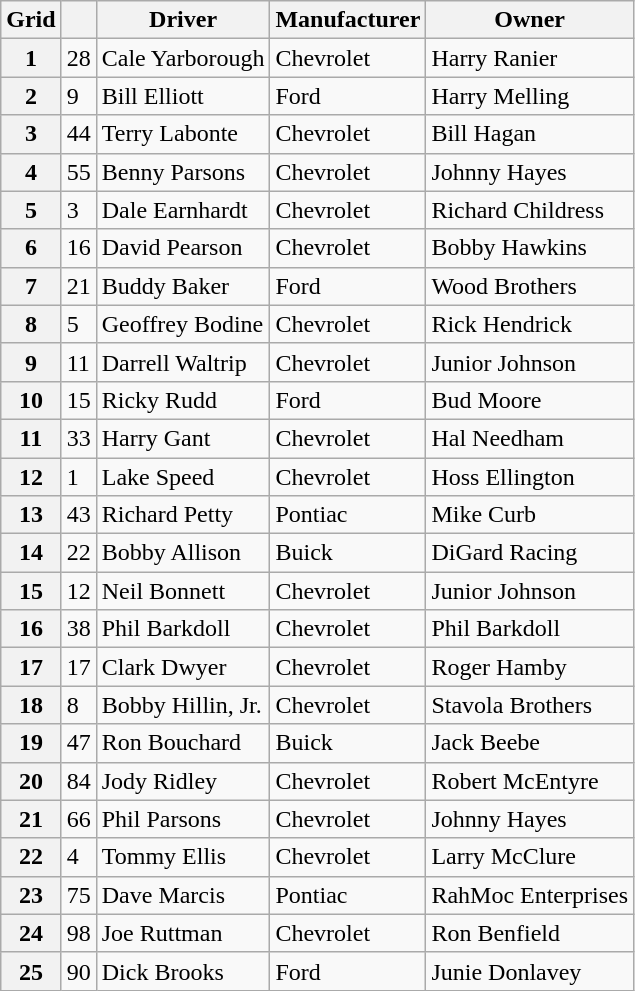<table class="wikitable">
<tr>
<th>Grid</th>
<th></th>
<th>Driver</th>
<th>Manufacturer</th>
<th>Owner</th>
</tr>
<tr>
<th>1</th>
<td>28</td>
<td>Cale Yarborough</td>
<td>Chevrolet</td>
<td>Harry Ranier</td>
</tr>
<tr>
<th>2</th>
<td>9</td>
<td>Bill Elliott</td>
<td>Ford</td>
<td>Harry Melling</td>
</tr>
<tr>
<th>3</th>
<td>44</td>
<td>Terry Labonte</td>
<td>Chevrolet</td>
<td>Bill Hagan</td>
</tr>
<tr>
<th>4</th>
<td>55</td>
<td>Benny Parsons</td>
<td>Chevrolet</td>
<td>Johnny Hayes</td>
</tr>
<tr>
<th>5</th>
<td>3</td>
<td>Dale Earnhardt</td>
<td>Chevrolet</td>
<td>Richard Childress</td>
</tr>
<tr>
<th>6</th>
<td>16</td>
<td>David Pearson</td>
<td>Chevrolet</td>
<td>Bobby Hawkins</td>
</tr>
<tr>
<th>7</th>
<td>21</td>
<td>Buddy Baker</td>
<td>Ford</td>
<td>Wood Brothers</td>
</tr>
<tr>
<th>8</th>
<td>5</td>
<td>Geoffrey Bodine</td>
<td>Chevrolet</td>
<td>Rick Hendrick</td>
</tr>
<tr>
<th>9</th>
<td>11</td>
<td>Darrell Waltrip</td>
<td>Chevrolet</td>
<td>Junior Johnson</td>
</tr>
<tr>
<th>10</th>
<td>15</td>
<td>Ricky Rudd</td>
<td>Ford</td>
<td>Bud Moore</td>
</tr>
<tr>
<th>11</th>
<td>33</td>
<td>Harry Gant</td>
<td>Chevrolet</td>
<td>Hal Needham</td>
</tr>
<tr>
<th>12</th>
<td>1</td>
<td>Lake Speed</td>
<td>Chevrolet</td>
<td>Hoss Ellington</td>
</tr>
<tr>
<th>13</th>
<td>43</td>
<td>Richard Petty</td>
<td>Pontiac</td>
<td>Mike Curb</td>
</tr>
<tr>
<th>14</th>
<td>22</td>
<td>Bobby Allison</td>
<td>Buick</td>
<td>DiGard Racing</td>
</tr>
<tr>
<th>15</th>
<td>12</td>
<td>Neil Bonnett</td>
<td>Chevrolet</td>
<td>Junior Johnson</td>
</tr>
<tr>
<th>16</th>
<td>38</td>
<td>Phil Barkdoll</td>
<td>Chevrolet</td>
<td>Phil Barkdoll</td>
</tr>
<tr>
<th>17</th>
<td>17</td>
<td>Clark Dwyer</td>
<td>Chevrolet</td>
<td>Roger Hamby</td>
</tr>
<tr>
<th>18</th>
<td>8</td>
<td>Bobby Hillin, Jr.</td>
<td>Chevrolet</td>
<td>Stavola Brothers</td>
</tr>
<tr>
<th>19</th>
<td>47</td>
<td>Ron Bouchard</td>
<td>Buick</td>
<td>Jack Beebe</td>
</tr>
<tr>
<th>20</th>
<td>84</td>
<td>Jody Ridley</td>
<td>Chevrolet</td>
<td>Robert McEntyre</td>
</tr>
<tr>
<th>21</th>
<td>66</td>
<td>Phil Parsons</td>
<td>Chevrolet</td>
<td>Johnny Hayes</td>
</tr>
<tr>
<th>22</th>
<td>4</td>
<td>Tommy Ellis</td>
<td>Chevrolet</td>
<td>Larry McClure</td>
</tr>
<tr>
<th>23</th>
<td>75</td>
<td>Dave Marcis</td>
<td>Pontiac</td>
<td>RahMoc Enterprises</td>
</tr>
<tr>
<th>24</th>
<td>98</td>
<td>Joe Ruttman</td>
<td>Chevrolet</td>
<td>Ron Benfield</td>
</tr>
<tr>
<th>25</th>
<td>90</td>
<td>Dick Brooks</td>
<td>Ford</td>
<td>Junie Donlavey</td>
</tr>
</table>
